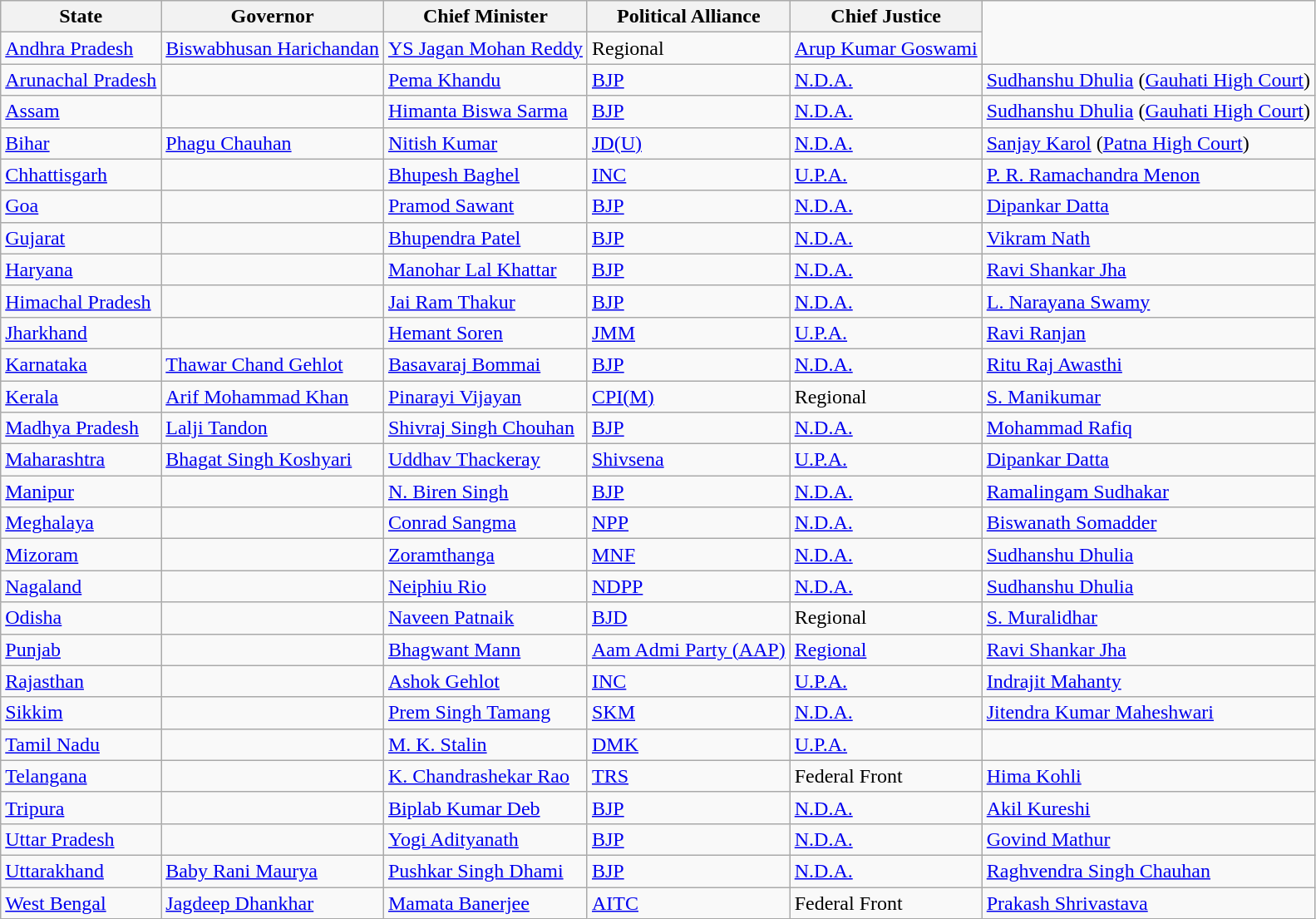<table class="wikitable sortable">
<tr>
<th>State</th>
<th><strong>Governor</strong></th>
<th>Chief Minister</th>
<th>Political Alliance</th>
<th>Chief Justice</th>
</tr>
<tr>
<td><a href='#'>Andhra Pradesh</a></td>
<td><a href='#'>Biswabhusan Harichandan</a></td>
<td><a href='#'>YS Jagan Mohan Reddy</a></td>
<td>Regional</td>
<td><a href='#'>Arup Kumar Goswami</a></td>
</tr>
<tr>
<td><a href='#'>Arunachal Pradesh</a></td>
<td></td>
<td><a href='#'>Pema Khandu</a></td>
<td><a href='#'>BJP</a></td>
<td><a href='#'>N.D.A.</a></td>
<td><a href='#'>Sudhanshu Dhulia</a> (<a href='#'>Gauhati High Court</a>)</td>
</tr>
<tr>
<td><a href='#'>Assam</a></td>
<td></td>
<td><a href='#'>Himanta Biswa Sarma</a></td>
<td><a href='#'>BJP</a></td>
<td><a href='#'>N.D.A.</a></td>
<td><a href='#'>Sudhanshu Dhulia</a> (<a href='#'>Gauhati High Court</a>)</td>
</tr>
<tr>
<td><a href='#'>Bihar</a></td>
<td><a href='#'>Phagu Chauhan</a></td>
<td><a href='#'>Nitish Kumar</a></td>
<td><a href='#'>JD(U)</a></td>
<td><a href='#'>N.D.A.</a></td>
<td><a href='#'>Sanjay Karol</a> (<a href='#'>Patna High Court</a>)</td>
</tr>
<tr>
<td><a href='#'>Chhattisgarh</a></td>
<td></td>
<td><a href='#'>Bhupesh Baghel</a></td>
<td><a href='#'>INC</a></td>
<td><a href='#'>U.P.A.</a></td>
<td><a href='#'>P. R. Ramachandra Menon</a></td>
</tr>
<tr>
<td><a href='#'>Goa</a></td>
<td></td>
<td><a href='#'>Pramod Sawant</a></td>
<td><a href='#'>BJP</a></td>
<td><a href='#'>N.D.A.</a></td>
<td><a href='#'>Dipankar Datta</a></td>
</tr>
<tr>
<td><a href='#'>Gujarat</a></td>
<td></td>
<td><a href='#'>Bhupendra Patel</a></td>
<td><a href='#'>BJP</a></td>
<td><a href='#'>N.D.A.</a></td>
<td><a href='#'>Vikram Nath</a></td>
</tr>
<tr>
<td><a href='#'>Haryana</a></td>
<td></td>
<td><a href='#'>Manohar Lal Khattar</a></td>
<td><a href='#'>BJP</a></td>
<td><a href='#'>N.D.A.</a></td>
<td><a href='#'>Ravi Shankar Jha</a></td>
</tr>
<tr>
<td><a href='#'>Himachal Pradesh</a></td>
<td></td>
<td><a href='#'>Jai Ram Thakur</a></td>
<td><a href='#'>BJP</a></td>
<td><a href='#'>N.D.A.</a></td>
<td><a href='#'>L. Narayana Swamy</a></td>
</tr>
<tr>
<td><a href='#'>Jharkhand</a></td>
<td></td>
<td><a href='#'>Hemant Soren</a></td>
<td><a href='#'>JMM</a></td>
<td><a href='#'>U.P.A.</a></td>
<td><a href='#'>Ravi Ranjan</a></td>
</tr>
<tr>
<td><a href='#'>Karnataka</a></td>
<td><a href='#'>Thawar Chand Gehlot</a></td>
<td><a href='#'>Basavaraj Bommai</a></td>
<td><a href='#'>BJP</a></td>
<td><a href='#'>N.D.A.</a></td>
<td><a href='#'>Ritu Raj Awasthi</a></td>
</tr>
<tr>
<td><a href='#'>Kerala</a></td>
<td><a href='#'>Arif Mohammad Khan</a></td>
<td><a href='#'>Pinarayi Vijayan</a></td>
<td><a href='#'>CPI(M)</a></td>
<td>Regional</td>
<td><a href='#'>S. Manikumar</a></td>
</tr>
<tr>
<td><a href='#'>Madhya Pradesh</a></td>
<td><a href='#'>Lalji Tandon</a></td>
<td><a href='#'>Shivraj Singh Chouhan</a></td>
<td><a href='#'>BJP</a></td>
<td><a href='#'>N.D.A.</a></td>
<td><a href='#'>Mohammad Rafiq</a></td>
</tr>
<tr>
<td><a href='#'>Maharashtra</a></td>
<td><a href='#'>Bhagat Singh Koshyari</a></td>
<td><a href='#'>Uddhav Thackeray</a></td>
<td><a href='#'>Shivsena</a></td>
<td><a href='#'>U.P.A.</a></td>
<td><a href='#'>Dipankar Datta</a></td>
</tr>
<tr>
<td><a href='#'>Manipur</a></td>
<td></td>
<td><a href='#'>N. Biren Singh</a></td>
<td><a href='#'>BJP</a></td>
<td><a href='#'>N.D.A.</a></td>
<td><a href='#'>Ramalingam Sudhakar</a></td>
</tr>
<tr>
<td><a href='#'>Meghalaya</a></td>
<td></td>
<td><a href='#'>Conrad Sangma</a></td>
<td><a href='#'>NPP</a></td>
<td><a href='#'>N.D.A.</a></td>
<td><a href='#'>Biswanath Somadder</a></td>
</tr>
<tr>
<td><a href='#'>Mizoram</a></td>
<td></td>
<td><a href='#'>Zoramthanga</a></td>
<td><a href='#'>MNF</a></td>
<td><a href='#'>N.D.A.</a></td>
<td><a href='#'>Sudhanshu Dhulia</a></td>
</tr>
<tr>
<td><a href='#'>Nagaland</a></td>
<td></td>
<td><a href='#'>Neiphiu Rio</a></td>
<td><a href='#'>NDPP</a></td>
<td><a href='#'>N.D.A.</a></td>
<td><a href='#'>Sudhanshu Dhulia</a></td>
</tr>
<tr>
<td><a href='#'>Odisha</a></td>
<td></td>
<td><a href='#'>Naveen Patnaik</a></td>
<td><a href='#'>BJD</a></td>
<td>Regional</td>
<td><a href='#'>S. Muralidhar</a></td>
</tr>
<tr>
<td><a href='#'>Punjab</a></td>
<td></td>
<td><a href='#'>Bhagwant Mann</a></td>
<td><a href='#'>Aam Admi Party (AAP)</a></td>
<td><a href='#'>Regional</a></td>
<td><a href='#'>Ravi Shankar Jha</a></td>
</tr>
<tr>
<td><a href='#'>Rajasthan</a></td>
<td></td>
<td><a href='#'>Ashok Gehlot</a></td>
<td><a href='#'>INC</a></td>
<td><a href='#'>U.P.A.</a></td>
<td><a href='#'>Indrajit Mahanty</a></td>
</tr>
<tr>
<td><a href='#'>Sikkim</a></td>
<td></td>
<td><a href='#'>Prem Singh Tamang</a></td>
<td><a href='#'>SKM</a></td>
<td><a href='#'>N.D.A.</a></td>
<td><a href='#'>Jitendra Kumar Maheshwari</a></td>
</tr>
<tr>
<td><a href='#'>Tamil Nadu</a></td>
<td></td>
<td><a href='#'>M. K. Stalin</a></td>
<td><a href='#'>DMK</a></td>
<td><a href='#'>U.P.A.</a></td>
<td></td>
</tr>
<tr>
<td><a href='#'>Telangana</a></td>
<td></td>
<td><a href='#'>K. Chandrashekar Rao</a></td>
<td><a href='#'>TRS</a></td>
<td>Federal Front</td>
<td><a href='#'>Hima Kohli</a></td>
</tr>
<tr>
<td><a href='#'>Tripura</a></td>
<td></td>
<td><a href='#'>Biplab Kumar Deb</a></td>
<td><a href='#'>BJP</a></td>
<td><a href='#'>N.D.A.</a></td>
<td><a href='#'>Akil Kureshi</a></td>
</tr>
<tr>
<td><a href='#'>Uttar Pradesh</a></td>
<td></td>
<td><a href='#'>Yogi Adityanath</a></td>
<td><a href='#'>BJP</a></td>
<td><a href='#'>N.D.A.</a></td>
<td><a href='#'>Govind Mathur</a></td>
</tr>
<tr>
<td><a href='#'>Uttarakhand</a></td>
<td><a href='#'>Baby Rani Maurya</a></td>
<td><a href='#'>Pushkar Singh Dhami</a></td>
<td><a href='#'>BJP</a></td>
<td><a href='#'>N.D.A.</a></td>
<td><a href='#'>Raghvendra Singh Chauhan</a></td>
</tr>
<tr>
<td><a href='#'>West Bengal</a></td>
<td><a href='#'>Jagdeep Dhankhar</a></td>
<td><a href='#'>Mamata Banerjee</a></td>
<td><a href='#'>AITC</a></td>
<td>Federal Front</td>
<td><a href='#'>Prakash Shrivastava</a></td>
</tr>
</table>
